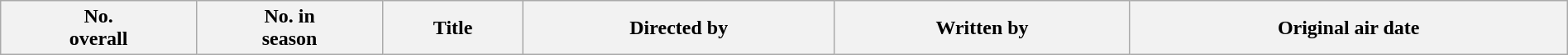<table class="wikitable plainrowheaders" style="width:100%; background:#fff;">
<tr>
<th style="background:#;">No.<br>overall</th>
<th style="background:#;">No. in<br>season</th>
<th style="background:#;">Title</th>
<th style="background:#;">Directed by</th>
<th style="background:#;">Written by</th>
<th style="background:#;">Original air date<br>
















</th>
</tr>
</table>
